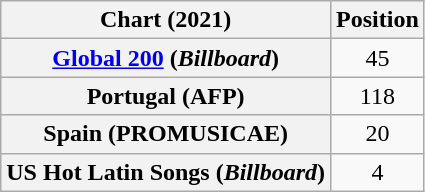<table class="wikitable sortable plainrowheaders" style="text-align:center">
<tr>
<th scope="col">Chart (2021)</th>
<th scope="col">Position</th>
</tr>
<tr>
<th scope="row"><a href='#'>Global 200</a> (<em>Billboard</em>)</th>
<td>45</td>
</tr>
<tr>
<th scope="row">Portugal (AFP)</th>
<td>118</td>
</tr>
<tr>
<th scope="row">Spain (PROMUSICAE)</th>
<td>20</td>
</tr>
<tr>
<th scope="row">US Hot Latin Songs (<em>Billboard</em>)</th>
<td>4</td>
</tr>
</table>
